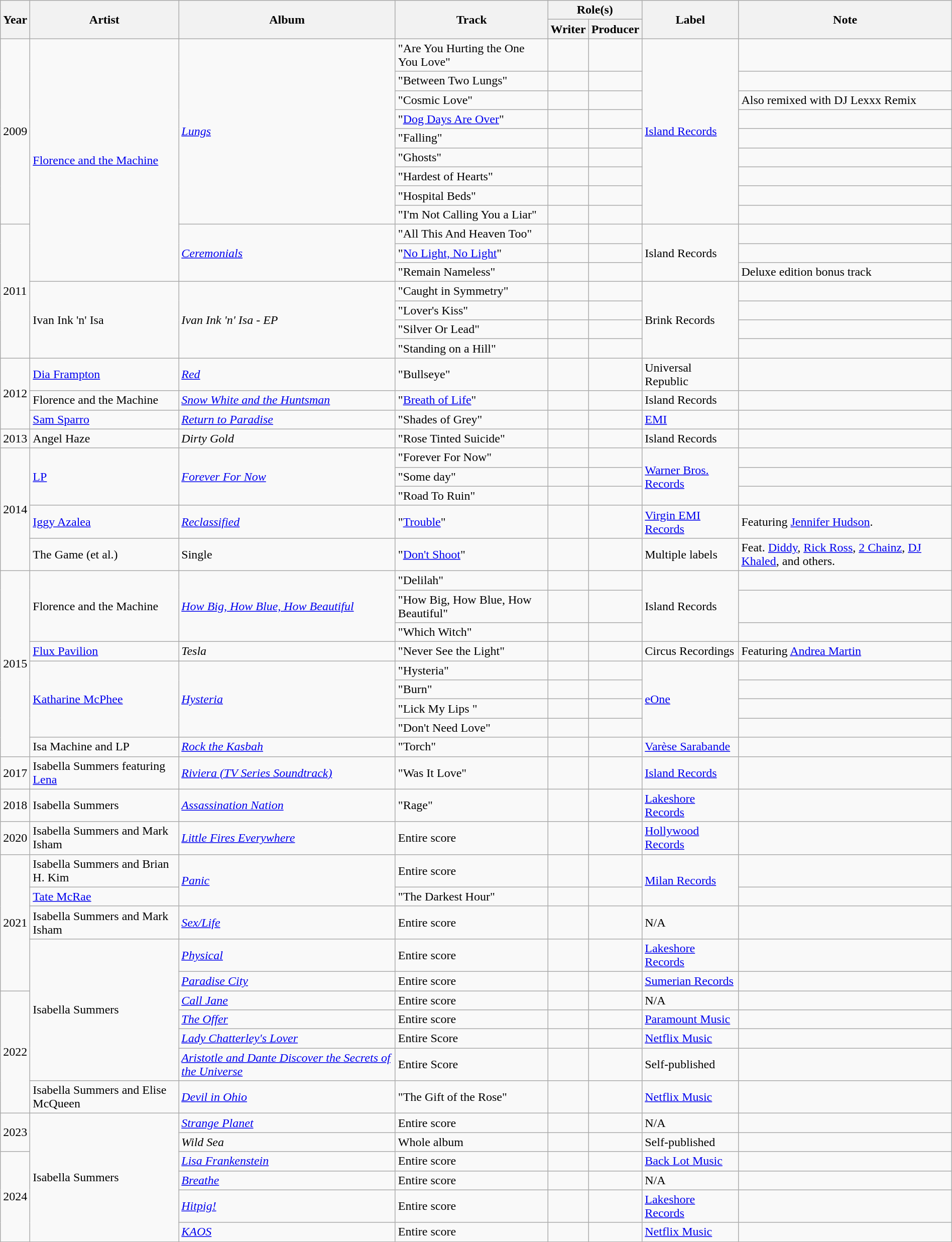<table class="wikitable sortable plainrowheaders" style="margin-right: 0;">
<tr>
<th rowspan="2" scope="col">Year</th>
<th rowspan="2" scope="col">Artist</th>
<th rowspan="2" scope="col">Album</th>
<th rowspan="2" scope="col">Track</th>
<th colspan="2" scope="col">Role(s)</th>
<th rowspan="2" scope="col">Label</th>
<th rowspan="2" scope="col" class="unsortable">Note</th>
</tr>
<tr>
<th scope="col">Writer</th>
<th scope="col">Producer</th>
</tr>
<tr>
<td rowspan="9">2009</td>
<td rowspan="12"><a href='#'>Florence and the Machine</a></td>
<td rowspan="9"><em><a href='#'>Lungs</a></em></td>
<td>"Are You Hurting the One You Love"</td>
<td></td>
<td></td>
<td rowspan="9"><a href='#'>Island Records</a></td>
<td></td>
</tr>
<tr>
<td>"Between Two Lungs"</td>
<td></td>
<td></td>
<td></td>
</tr>
<tr>
<td>"Cosmic Love"</td>
<td></td>
<td></td>
<td>Also remixed with DJ Lexxx Remix</td>
</tr>
<tr>
<td>"<a href='#'>Dog Days Are Over</a>"</td>
<td></td>
<td></td>
<td></td>
</tr>
<tr>
<td>"Falling"</td>
<td></td>
<td></td>
<td></td>
</tr>
<tr>
<td>"Ghosts"</td>
<td></td>
<td></td>
<td></td>
</tr>
<tr>
<td>"Hardest of Hearts"</td>
<td></td>
<td></td>
<td></td>
</tr>
<tr>
<td>"Hospital Beds"</td>
<td></td>
<td></td>
<td></td>
</tr>
<tr>
<td>"I'm Not Calling You a Liar"</td>
<td></td>
<td></td>
<td></td>
</tr>
<tr>
<td rowspan="7">2011</td>
<td rowspan="3"><em><a href='#'>Ceremonials</a></em></td>
<td>"All This And Heaven Too"</td>
<td></td>
<td></td>
<td rowspan="3">Island Records</td>
<td></td>
</tr>
<tr>
<td>"<a href='#'>No Light, No Light</a>"</td>
<td></td>
<td></td>
<td></td>
</tr>
<tr>
<td>"Remain Nameless"</td>
<td></td>
<td></td>
<td>Deluxe edition bonus track</td>
</tr>
<tr>
<td rowspan="4">Ivan Ink 'n' Isa</td>
<td rowspan="4"><em>Ivan Ink 'n' Isa - EP</em></td>
<td>"Caught in Symmetry"</td>
<td></td>
<td></td>
<td rowspan="4">Brink Records</td>
<td></td>
</tr>
<tr>
<td>"Lover's Kiss"</td>
<td></td>
<td></td>
<td></td>
</tr>
<tr>
<td>"Silver Or Lead"</td>
<td></td>
<td></td>
<td></td>
</tr>
<tr>
<td>"Standing on a Hill"</td>
<td></td>
<td></td>
<td></td>
</tr>
<tr>
<td rowspan="3">2012</td>
<td><a href='#'>Dia Frampton</a></td>
<td><em><a href='#'>Red</a></em></td>
<td>"Bullseye"</td>
<td></td>
<td></td>
<td>Universal Republic</td>
<td></td>
</tr>
<tr>
<td>Florence and the Machine</td>
<td><em><a href='#'>Snow White and the Huntsman</a></em></td>
<td>"<a href='#'>Breath of Life</a>"</td>
<td></td>
<td></td>
<td>Island Records</td>
<td></td>
</tr>
<tr>
<td><a href='#'>Sam Sparro</a></td>
<td><em><a href='#'>Return to Paradise</a></em></td>
<td>"Shades of Grey"</td>
<td></td>
<td></td>
<td><a href='#'>EMI</a></td>
<td></td>
</tr>
<tr>
<td>2013</td>
<td>Angel Haze</td>
<td><em>Dirty Gold</em></td>
<td>"Rose Tinted Suicide"</td>
<td></td>
<td></td>
<td>Island Records</td>
<td></td>
</tr>
<tr>
<td rowspan="5">2014</td>
<td rowspan="3"><a href='#'>LP</a></td>
<td rowspan="3"><em><a href='#'>Forever For Now</a></em></td>
<td>"Forever For Now"</td>
<td></td>
<td></td>
<td rowspan="3"><a href='#'>Warner Bros. Records</a></td>
<td></td>
</tr>
<tr>
<td>"Some day"</td>
<td></td>
<td></td>
<td></td>
</tr>
<tr>
<td>"Road To Ruin"</td>
<td></td>
<td></td>
<td></td>
</tr>
<tr>
<td><a href='#'>Iggy Azalea</a></td>
<td><em><a href='#'>Reclassified</a></em></td>
<td>"<a href='#'>Trouble</a>"</td>
<td></td>
<td></td>
<td><a href='#'>Virgin EMI Records</a></td>
<td>Featuring <a href='#'>Jennifer Hudson</a>.</td>
</tr>
<tr>
<td>The Game (et al.)</td>
<td>Single</td>
<td>"<a href='#'>Don't Shoot</a>"</td>
<td></td>
<td></td>
<td>Multiple labels</td>
<td>Feat. <a href='#'>Diddy</a>, <a href='#'>Rick Ross</a>, <a href='#'>2 Chainz</a>, <a href='#'>DJ Khaled</a>, and others.</td>
</tr>
<tr>
<td rowspan="9">2015</td>
<td rowspan="3">Florence and the Machine</td>
<td rowspan="3"><em><a href='#'>How Big, How Blue, How Beautiful</a></em></td>
<td>"Delilah"</td>
<td></td>
<td></td>
<td rowspan="3">Island Records</td>
<td></td>
</tr>
<tr>
<td>"How Big, How Blue, How Beautiful"</td>
<td></td>
<td></td>
<td></td>
</tr>
<tr>
<td>"Which Witch"</td>
<td></td>
<td></td>
<td></td>
</tr>
<tr>
<td><a href='#'>Flux Pavilion</a></td>
<td><em>Tesla</em></td>
<td>"Never See the Light"</td>
<td></td>
<td></td>
<td>Circus Recordings</td>
<td>Featuring <a href='#'>Andrea Martin</a></td>
</tr>
<tr>
<td rowspan="4"><a href='#'>Katharine McPhee</a></td>
<td rowspan="4"><em><a href='#'>Hysteria</a></em></td>
<td>"Hysteria"</td>
<td></td>
<td></td>
<td rowspan="4"><a href='#'>eOne</a></td>
<td></td>
</tr>
<tr>
<td>"Burn"</td>
<td></td>
<td></td>
<td></td>
</tr>
<tr>
<td>"Lick My Lips "</td>
<td></td>
<td></td>
<td></td>
</tr>
<tr>
<td>"Don't Need Love"</td>
<td></td>
<td></td>
<td></td>
</tr>
<tr>
<td>Isa Machine and LP</td>
<td><em><a href='#'>Rock the Kasbah</a></em></td>
<td>"Torch"</td>
<td></td>
<td></td>
<td><a href='#'>Varèse Sarabande</a></td>
<td></td>
</tr>
<tr>
<td>2017</td>
<td>Isabella Summers featuring <a href='#'>Lena</a></td>
<td><em><a href='#'>Riviera (TV Series Soundtrack)</a></em></td>
<td>"Was It Love"</td>
<td></td>
<td></td>
<td><a href='#'>Island Records</a></td>
<td></td>
</tr>
<tr>
<td rowspan="1">2018</td>
<td>Isabella Summers</td>
<td><em><a href='#'>Assassination Nation</a></em></td>
<td>"Rage"</td>
<td></td>
<td></td>
<td><a href='#'>Lakeshore Records</a></td>
<td></td>
</tr>
<tr>
<td>2020</td>
<td>Isabella Summers and Mark Isham</td>
<td><em><a href='#'>Little Fires Everywhere</a> </em></td>
<td>Entire score</td>
<td></td>
<td></td>
<td><a href='#'>Hollywood Records</a></td>
<td></td>
</tr>
<tr>
<td rowspan=5>2021</td>
<td>Isabella Summers and Brian H. Kim</td>
<td rowspan=2><em><a href='#'>Panic</a></em></td>
<td>Entire score</td>
<td></td>
<td></td>
<td rowspan=2><a href='#'>Milan Records</a></td>
<td></td>
</tr>
<tr>
<td><a href='#'>Tate McRae</a></td>
<td Darkest Hour>"The Darkest Hour"</td>
<td></td>
<td></td>
<td></td>
</tr>
<tr>
<td>Isabella Summers and Mark Isham</td>
<td><em><a href='#'>Sex/Life</a></em></td>
<td>Entire score</td>
<td></td>
<td></td>
<td>N/A</td>
<td></td>
</tr>
<tr>
<td rowspan="6">Isabella Summers</td>
<td><em><a href='#'>Physical</a></em></td>
<td>Entire score</td>
<td></td>
<td></td>
<td><a href='#'>Lakeshore Records</a></td>
<td></td>
</tr>
<tr>
<td><em><a href='#'>Paradise City</a></em></td>
<td>Entire score</td>
<td></td>
<td></td>
<td><a href='#'>Sumerian Records</a></td>
<td></td>
</tr>
<tr>
<td rowspan="5">2022</td>
<td><em><a href='#'>Call Jane</a></em></td>
<td>Entire score</td>
<td></td>
<td></td>
<td>N/A</td>
<td></td>
</tr>
<tr>
<td><em><a href='#'>The Offer</a></em></td>
<td>Entire score</td>
<td></td>
<td></td>
<td><a href='#'>Paramount Music</a></td>
<td></td>
</tr>
<tr>
<td><em><a href='#'>Lady Chatterley's Lover</a></em></td>
<td>Entire Score</td>
<td></td>
<td></td>
<td><a href='#'>Netflix Music</a></td>
<td></td>
</tr>
<tr>
<td><em><a href='#'>Aristotle and Dante Discover the Secrets of the Universe</a></em></td>
<td>Entire Score</td>
<td></td>
<td></td>
<td>Self-published</td>
<td></td>
</tr>
<tr>
<td>Isabella Summers and Elise McQueen</td>
<td><em><a href='#'>Devil in Ohio</a></em></td>
<td>"The Gift of the Rose"</td>
<td></td>
<td></td>
<td><a href='#'>Netflix Music</a></td>
<td></td>
</tr>
<tr>
<td rowspan="2">2023</td>
<td rowspan="6">Isabella Summers</td>
<td><em><a href='#'>Strange Planet</a></em></td>
<td>Entire score</td>
<td></td>
<td></td>
<td>N/A</td>
<td></td>
</tr>
<tr>
<td><em>Wild Sea</em></td>
<td>Whole album</td>
<td></td>
<td></td>
<td>Self-published</td>
<td></td>
</tr>
<tr>
<td rowspan="4">2024</td>
<td><em><a href='#'>Lisa Frankenstein</a></em></td>
<td>Entire score</td>
<td></td>
<td></td>
<td><a href='#'>Back Lot Music</a></td>
<td></td>
</tr>
<tr>
<td><em><a href='#'>Breathe</a></em></td>
<td>Entire score</td>
<td></td>
<td></td>
<td>N/A</td>
<td></td>
</tr>
<tr>
<td><em><a href='#'>Hitpig!</a></em></td>
<td>Entire score</td>
<td></td>
<td></td>
<td><a href='#'>Lakeshore Records</a></td>
<td></td>
</tr>
<tr>
<td><em><a href='#'>KAOS</a></em></td>
<td>Entire score</td>
<td></td>
<td></td>
<td><a href='#'>Netflix Music</a></td>
<td><br></td>
</tr>
</table>
